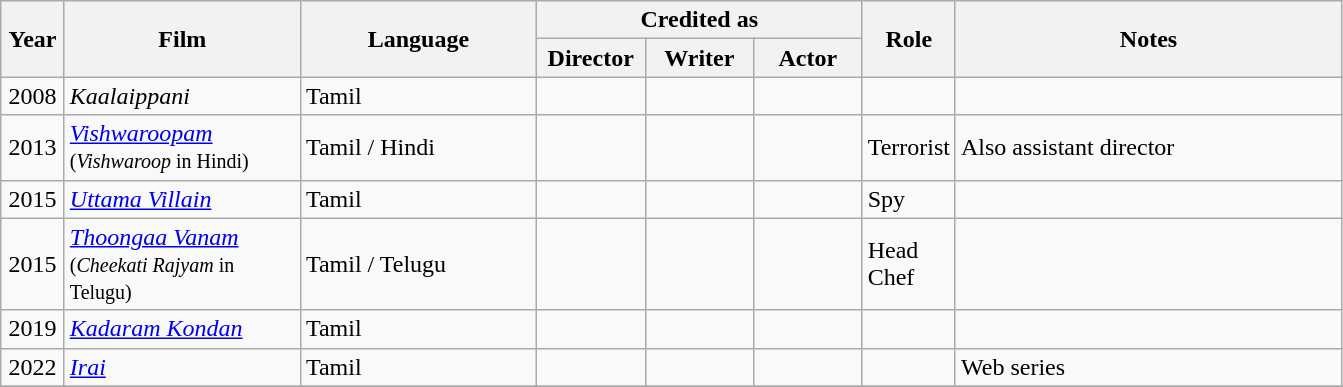<table class="wikitable sortable">
<tr>
<th rowspan="2" style="width:35px;">Year</th>
<th rowspan="2" style="width:150px;">Film</th>
<th rowspan="2" style="width:150px;">Language</th>
<th colspan="3" style="width:195px;">Credited as</th>
<th rowspan="2"  style="text-align:center; width:50px;" class="unsortable">Role</th>
<th rowspan="2"  style="text-align:center; width:250px;" class="unsortable">Notes</th>
</tr>
<tr>
<th style="width:65px;">Director</th>
<th width=65>Writer</th>
<th width=65>Actor</th>
</tr>
<tr>
<td style="text-align:center;">2008</td>
<td><em>Kaalaippani</em></td>
<td>Tamil</td>
<td style="text-align:center;"></td>
<td style="text-align:center;"></td>
<td style="text-align:center;"></td>
<td></td>
<td></td>
</tr>
<tr>
<td style="text-align:center;">2013</td>
<td><em><a href='#'>Vishwaroopam</a></em> <small>(<em>Vishwaroop</em> in Hindi)</small></td>
<td>Tamil / Hindi</td>
<td style="text-align:center;"></td>
<td style="text-align:center;"></td>
<td style="text-align:center;"></td>
<td>Terrorist</td>
<td>Also assistant director</td>
</tr>
<tr>
<td style="text-align:center;">2015</td>
<td><em><a href='#'>Uttama Villain</a></em></td>
<td>Tamil</td>
<td style="text-align:center;"></td>
<td style="text-align:center;"></td>
<td style="text-align:center;"></td>
<td>Spy</td>
<td></td>
</tr>
<tr>
<td style="text-align:center;">2015</td>
<td><em><a href='#'>Thoongaa Vanam</a></em> <small>(<em>Cheekati Rajyam</em> in Telugu)</small></td>
<td>Tamil / Telugu</td>
<td style="text-align:center;"></td>
<td style="text-align:center;"></td>
<td style="text-align:center;"></td>
<td>Head Chef</td>
<td></td>
</tr>
<tr>
<td style="text-align:center;">2019</td>
<td><em><a href='#'>Kadaram Kondan</a></em></td>
<td>Tamil</td>
<td style="text-align:center;"></td>
<td style="text-align:center;"></td>
<td style="text-align:center;"></td>
<td></td>
<td></td>
</tr>
<tr>
<td style="text-align:center;">2022</td>
<td><em><a href='#'>Irai</a></em></td>
<td>Tamil</td>
<td style="text-align:center;"></td>
<td style="text-align:center;"></td>
<td style="text-align:center;"></td>
<td></td>
<td>Web series</td>
</tr>
<tr>
</tr>
</table>
